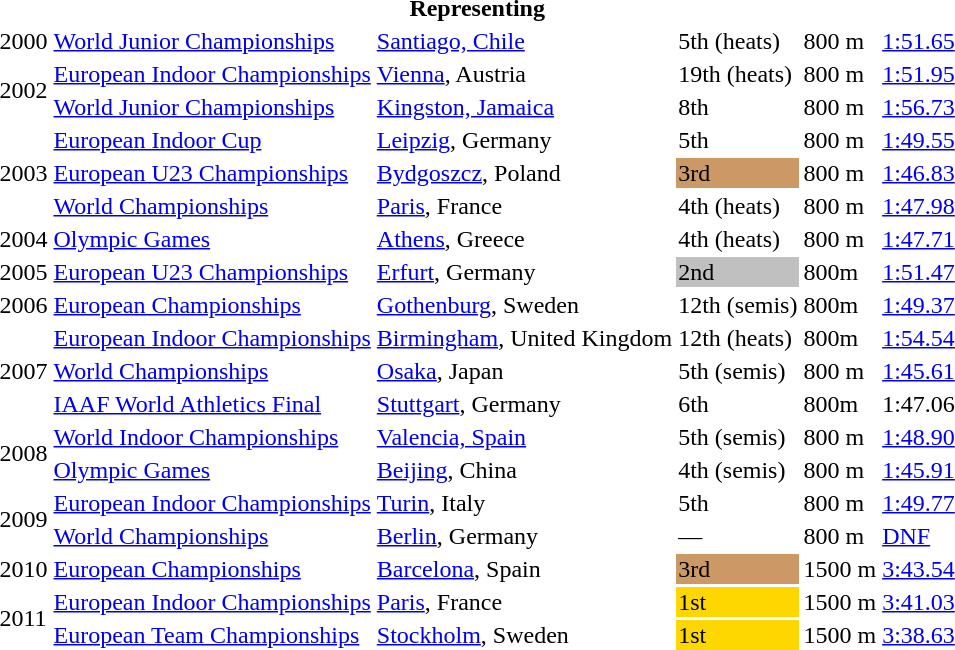<table>
<tr>
<th colspan="6">Representing </th>
</tr>
<tr>
<td>2000</td>
<td><a href='#'>World Junior Championships</a></td>
<td><a href='#'>Santiago, Chile</a></td>
<td>5th (heats)</td>
<td>800 m</td>
<td><a href='#'>1:51.65</a></td>
</tr>
<tr>
<td rowspan=2>2002</td>
<td><a href='#'>European Indoor Championships</a></td>
<td><a href='#'>Vienna</a>, Austria</td>
<td>19th (heats)</td>
<td>800 m</td>
<td><a href='#'>1:51.95</a></td>
</tr>
<tr>
<td><a href='#'>World Junior Championships</a></td>
<td><a href='#'>Kingston, Jamaica</a></td>
<td>8th</td>
<td>800 m</td>
<td><a href='#'>1:56.73</a></td>
</tr>
<tr>
<td rowspan=3>2003</td>
<td><a href='#'>European Indoor Cup</a></td>
<td><a href='#'>Leipzig</a>, Germany</td>
<td>5th</td>
<td>800 m</td>
<td><a href='#'>1:49.55</a></td>
</tr>
<tr>
<td><a href='#'>European U23 Championships</a></td>
<td><a href='#'>Bydgoszcz</a>, Poland</td>
<td bgcolor=cc9966>3rd</td>
<td>800 m</td>
<td><a href='#'>1:46.83</a></td>
</tr>
<tr>
<td><a href='#'>World Championships</a></td>
<td><a href='#'>Paris</a>, France</td>
<td>4th (heats)</td>
<td>800 m</td>
<td><a href='#'>1:47.98</a></td>
</tr>
<tr>
<td>2004</td>
<td><a href='#'>Olympic Games</a></td>
<td><a href='#'>Athens</a>, Greece</td>
<td>4th (heats)</td>
<td>800 m</td>
<td><a href='#'>1:47.71</a></td>
</tr>
<tr>
<td>2005</td>
<td><a href='#'>European U23 Championships</a></td>
<td><a href='#'>Erfurt</a>, Germany</td>
<td bgcolor=silver>2nd</td>
<td>800m</td>
<td><a href='#'>1:51.47</a></td>
</tr>
<tr>
<td>2006</td>
<td><a href='#'>European Championships</a></td>
<td><a href='#'>Gothenburg</a>, Sweden</td>
<td>12th (semis)</td>
<td>800m</td>
<td><a href='#'>1:49.37</a></td>
</tr>
<tr>
<td rowspan=3>2007</td>
<td><a href='#'>European Indoor Championships</a></td>
<td><a href='#'>Birmingham</a>, United Kingdom</td>
<td>12th (heats)</td>
<td>800m</td>
<td><a href='#'>1:54.54</a></td>
</tr>
<tr>
<td><a href='#'>World Championships</a></td>
<td><a href='#'>Osaka</a>, Japan</td>
<td>5th (semis)</td>
<td>800 m</td>
<td><a href='#'>1:45.61</a></td>
</tr>
<tr>
<td><a href='#'>IAAF World Athletics Final</a></td>
<td><a href='#'>Stuttgart</a>, Germany</td>
<td>6th</td>
<td>800m</td>
<td>1:47.06</td>
</tr>
<tr>
<td rowspan=2>2008</td>
<td><a href='#'>World Indoor Championships</a></td>
<td><a href='#'>Valencia, Spain</a></td>
<td>5th (semis)</td>
<td>800 m</td>
<td><a href='#'>1:48.90</a></td>
</tr>
<tr>
<td><a href='#'>Olympic Games</a></td>
<td><a href='#'>Beijing</a>, China</td>
<td>4th (semis)</td>
<td>800 m</td>
<td><a href='#'>1:45.91</a></td>
</tr>
<tr>
<td rowspan=2>2009</td>
<td><a href='#'>European Indoor Championships</a></td>
<td><a href='#'>Turin</a>, Italy</td>
<td>5th</td>
<td>800 m</td>
<td><a href='#'>1:49.77</a></td>
</tr>
<tr>
<td><a href='#'>World Championships</a></td>
<td><a href='#'>Berlin</a>, Germany</td>
<td>—</td>
<td>800 m</td>
<td><a href='#'>DNF</a></td>
</tr>
<tr>
<td>2010</td>
<td><a href='#'>European Championships</a></td>
<td><a href='#'>Barcelona</a>, Spain</td>
<td bgcolor=cc9966>3rd</td>
<td>1500 m</td>
<td><a href='#'>3:43.54</a></td>
</tr>
<tr>
<td rowspan=2>2011</td>
<td><a href='#'>European Indoor Championships</a></td>
<td><a href='#'>Paris</a>, France</td>
<td bgcolor="gold">1st</td>
<td>1500 m</td>
<td><a href='#'>3:41.03</a></td>
</tr>
<tr>
<td><a href='#'>European Team Championships</a></td>
<td><a href='#'>Stockholm</a>, Sweden</td>
<td bgcolor="gold">1st</td>
<td>1500 m</td>
<td><a href='#'>3:38.63</a></td>
</tr>
</table>
